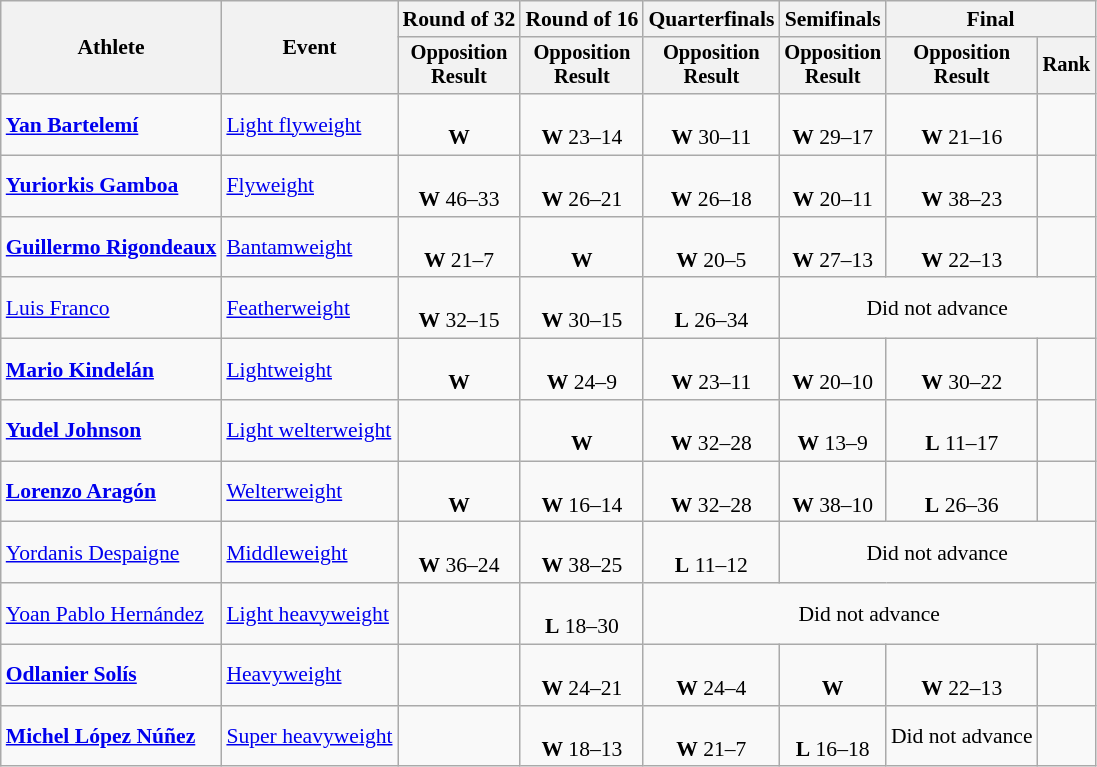<table class="wikitable" style="font-size:90%">
<tr>
<th rowspan="2">Athlete</th>
<th rowspan="2">Event</th>
<th>Round of 32</th>
<th>Round of 16</th>
<th>Quarterfinals</th>
<th>Semifinals</th>
<th colspan=2>Final</th>
</tr>
<tr style="font-size:95%">
<th>Opposition<br>Result</th>
<th>Opposition<br>Result</th>
<th>Opposition<br>Result</th>
<th>Opposition<br>Result</th>
<th>Opposition<br>Result</th>
<th>Rank</th>
</tr>
<tr align=center>
<td align=left><strong><a href='#'>Yan Bartelemí</a></strong></td>
<td align=left><a href='#'>Light flyweight</a></td>
<td><br><strong>W</strong> </td>
<td><br><strong>W</strong> 23–14</td>
<td><br><strong>W</strong> 30–11</td>
<td><br><strong>W</strong> 29–17</td>
<td><br><strong>W</strong> 21–16</td>
<td></td>
</tr>
<tr align=center>
<td align=left><strong><a href='#'>Yuriorkis Gamboa</a></strong></td>
<td align=left><a href='#'>Flyweight</a></td>
<td><br><strong>W</strong> 46–33</td>
<td><br><strong>W</strong> 26–21</td>
<td><br><strong>W</strong> 26–18</td>
<td><br><strong>W</strong> 20–11</td>
<td><br><strong>W</strong> 38–23</td>
<td></td>
</tr>
<tr align=center>
<td align=left><strong><a href='#'>Guillermo Rigondeaux</a></strong></td>
<td align=left><a href='#'>Bantamweight</a></td>
<td><br><strong>W</strong> 21–7</td>
<td><br><strong>W</strong> </td>
<td><br><strong>W</strong> 20–5</td>
<td><br><strong>W</strong> 27–13</td>
<td><br><strong>W</strong> 22–13</td>
<td></td>
</tr>
<tr align=center>
<td align=left><a href='#'>Luis Franco</a></td>
<td align=left><a href='#'>Featherweight</a></td>
<td><br><strong>W</strong> 32–15</td>
<td><br><strong>W</strong> 30–15</td>
<td><br><strong>L</strong> 26–34</td>
<td colspan=3>Did not advance</td>
</tr>
<tr align=center>
<td align=left><strong><a href='#'>Mario Kindelán</a></strong></td>
<td align=left><a href='#'>Lightweight</a></td>
<td><br><strong>W</strong> </td>
<td><br><strong>W</strong> 24–9</td>
<td><br><strong>W</strong> 23–11</td>
<td><br><strong>W</strong> 20–10</td>
<td><br><strong>W</strong> 30–22</td>
<td></td>
</tr>
<tr align=center>
<td align=left><strong><a href='#'>Yudel Johnson</a></strong></td>
<td align=left><a href='#'>Light welterweight</a></td>
<td></td>
<td><br><strong>W</strong> </td>
<td><br><strong>W</strong> 32–28</td>
<td><br><strong>W</strong> 13–9</td>
<td><br><strong>L</strong> 11–17</td>
<td></td>
</tr>
<tr align=center>
<td align=left><strong><a href='#'>Lorenzo Aragón</a></strong></td>
<td align=left><a href='#'>Welterweight</a></td>
<td><br><strong>W</strong> </td>
<td><br><strong>W</strong> 16–14</td>
<td><br><strong>W</strong> 32–28</td>
<td><br><strong>W</strong> 38–10</td>
<td><br><strong>L</strong> 26–36</td>
<td></td>
</tr>
<tr align=center>
<td align=left><a href='#'>Yordanis Despaigne</a></td>
<td align=left><a href='#'>Middleweight</a></td>
<td><br><strong>W</strong> 36–24</td>
<td><br><strong>W</strong> 38–25</td>
<td><br><strong>L</strong> 11–12</td>
<td colspan=3>Did not advance</td>
</tr>
<tr align=center>
<td align=left><a href='#'>Yoan Pablo Hernández</a></td>
<td align=left><a href='#'>Light heavyweight</a></td>
<td></td>
<td><br><strong>L</strong> 18–30</td>
<td colspan=4>Did not advance</td>
</tr>
<tr align=center>
<td align=left><strong><a href='#'>Odlanier Solís</a></strong></td>
<td align=left><a href='#'>Heavyweight</a></td>
<td></td>
<td><br><strong>W</strong> 24–21</td>
<td><br><strong>W</strong> 24–4</td>
<td><br><strong>W</strong> </td>
<td><br><strong>W</strong> 22–13</td>
<td></td>
</tr>
<tr align=center>
<td align=left><strong><a href='#'>Michel López Núñez</a></strong></td>
<td align=left><a href='#'>Super heavyweight</a></td>
<td></td>
<td><br><strong>W</strong> 18–13</td>
<td><br><strong>W</strong> 21–7</td>
<td><br><strong>L</strong> 16–18</td>
<td>Did not advance</td>
<td></td>
</tr>
</table>
